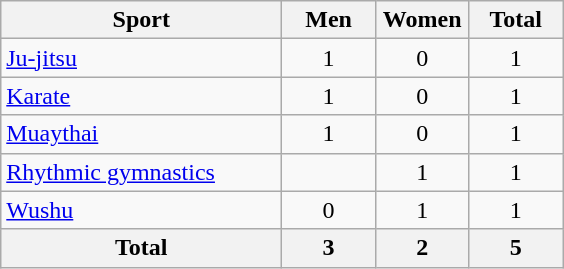<table class="wikitable sortable" style="text-align:center;">
<tr>
<th width=180>Sport</th>
<th width=55>Men</th>
<th width=55>Women</th>
<th width=55>Total</th>
</tr>
<tr>
<td align=left><a href='#'>Ju-jitsu</a></td>
<td>1</td>
<td>0</td>
<td>1</td>
</tr>
<tr>
<td align=left><a href='#'>Karate</a></td>
<td>1</td>
<td>0</td>
<td>1</td>
</tr>
<tr>
<td align=left><a href='#'>Muaythai</a></td>
<td>1</td>
<td>0</td>
<td>1</td>
</tr>
<tr>
<td align=left><a href='#'>Rhythmic gymnastics</a></td>
<td></td>
<td>1</td>
<td>1</td>
</tr>
<tr>
<td align=left><a href='#'>Wushu</a></td>
<td>0</td>
<td>1</td>
<td>1</td>
</tr>
<tr>
<th>Total</th>
<th>3</th>
<th>2</th>
<th>5</th>
</tr>
</table>
